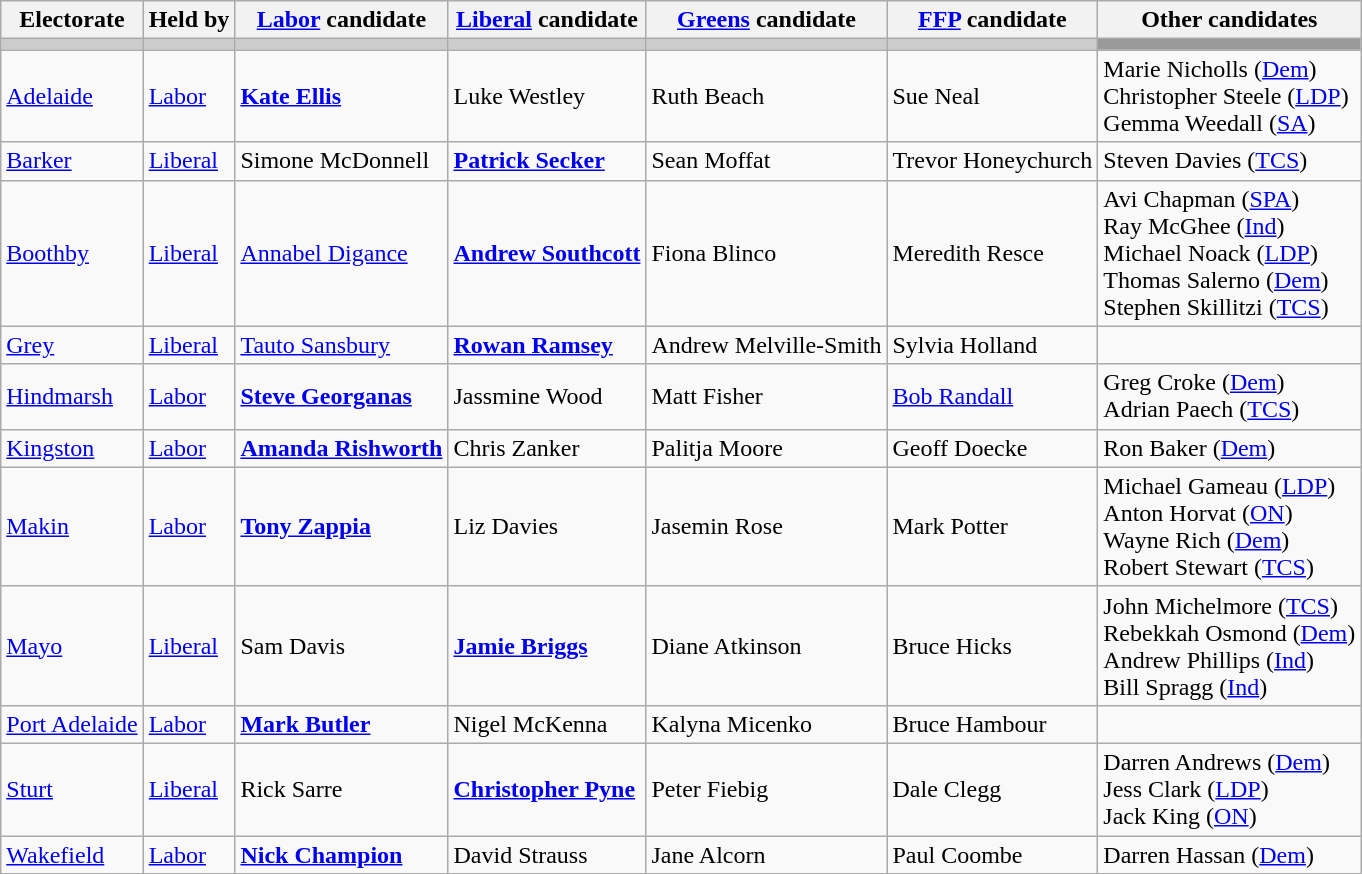<table class="wikitable">
<tr>
<th>Electorate</th>
<th>Held by</th>
<th><a href='#'>Labor</a> candidate</th>
<th><a href='#'>Liberal</a> candidate</th>
<th><a href='#'>Greens</a> candidate</th>
<th><a href='#'>FFP</a> candidate</th>
<th>Other candidates</th>
</tr>
<tr style="background:#ccc;">
<td></td>
<td></td>
<td></td>
<td></td>
<td></td>
<td></td>
<td style="background:#999;"></td>
</tr>
<tr>
<td><a href='#'>Adelaide</a></td>
<td><a href='#'>Labor</a></td>
<td><strong><a href='#'>Kate Ellis</a></strong></td>
<td>Luke Westley</td>
<td>Ruth Beach</td>
<td>Sue Neal</td>
<td>Marie Nicholls (<a href='#'>Dem</a>)<br>Christopher Steele (<a href='#'>LDP</a>)<br>Gemma Weedall (<a href='#'>SA</a>)</td>
</tr>
<tr>
<td><a href='#'>Barker</a></td>
<td><a href='#'>Liberal</a></td>
<td>Simone McDonnell</td>
<td><strong><a href='#'>Patrick Secker</a></strong></td>
<td>Sean Moffat</td>
<td>Trevor Honeychurch</td>
<td>Steven Davies (<a href='#'>TCS</a>)</td>
</tr>
<tr>
<td><a href='#'>Boothby</a></td>
<td><a href='#'>Liberal</a></td>
<td><a href='#'>Annabel Digance</a></td>
<td><strong><a href='#'>Andrew Southcott</a></strong></td>
<td>Fiona Blinco</td>
<td>Meredith Resce</td>
<td>Avi Chapman (<a href='#'>SPA</a>)<br>Ray McGhee (<a href='#'>Ind</a>)<br>Michael Noack (<a href='#'>LDP</a>)<br>Thomas Salerno (<a href='#'>Dem</a>)<br>Stephen Skillitzi (<a href='#'>TCS</a>)</td>
</tr>
<tr>
<td><a href='#'>Grey</a></td>
<td><a href='#'>Liberal</a></td>
<td><a href='#'>Tauto Sansbury</a></td>
<td><strong><a href='#'>Rowan Ramsey</a></strong></td>
<td>Andrew Melville-Smith</td>
<td>Sylvia Holland</td>
<td></td>
</tr>
<tr>
<td><a href='#'>Hindmarsh</a></td>
<td><a href='#'>Labor</a></td>
<td><strong><a href='#'>Steve Georganas</a></strong></td>
<td>Jassmine Wood</td>
<td>Matt Fisher</td>
<td><a href='#'>Bob Randall</a></td>
<td>Greg Croke (<a href='#'>Dem</a>)<br>Adrian Paech (<a href='#'>TCS</a>)</td>
</tr>
<tr>
<td><a href='#'>Kingston</a></td>
<td><a href='#'>Labor</a></td>
<td><strong><a href='#'>Amanda Rishworth</a></strong></td>
<td>Chris Zanker</td>
<td>Palitja Moore</td>
<td>Geoff Doecke</td>
<td>Ron Baker (<a href='#'>Dem</a>)</td>
</tr>
<tr>
<td><a href='#'>Makin</a></td>
<td><a href='#'>Labor</a></td>
<td><strong><a href='#'>Tony Zappia</a></strong></td>
<td>Liz Davies</td>
<td>Jasemin Rose</td>
<td>Mark Potter</td>
<td>Michael Gameau (<a href='#'>LDP</a>)<br>Anton Horvat (<a href='#'>ON</a>)<br>Wayne Rich (<a href='#'>Dem</a>)<br>Robert Stewart (<a href='#'>TCS</a>)</td>
</tr>
<tr>
<td><a href='#'>Mayo</a></td>
<td><a href='#'>Liberal</a></td>
<td>Sam Davis</td>
<td><strong><a href='#'>Jamie Briggs</a></strong></td>
<td>Diane Atkinson</td>
<td>Bruce Hicks</td>
<td>John Michelmore (<a href='#'>TCS</a>)<br>Rebekkah Osmond (<a href='#'>Dem</a>)<br>Andrew Phillips (<a href='#'>Ind</a>)<br>Bill Spragg (<a href='#'>Ind</a>)</td>
</tr>
<tr>
<td><a href='#'>Port Adelaide</a></td>
<td><a href='#'>Labor</a></td>
<td><strong><a href='#'>Mark Butler</a></strong></td>
<td>Nigel McKenna</td>
<td>Kalyna Micenko</td>
<td>Bruce Hambour</td>
<td></td>
</tr>
<tr>
<td><a href='#'>Sturt</a></td>
<td><a href='#'>Liberal</a></td>
<td>Rick Sarre</td>
<td><strong><a href='#'>Christopher Pyne</a></strong></td>
<td>Peter Fiebig</td>
<td>Dale Clegg</td>
<td>Darren Andrews (<a href='#'>Dem</a>)<br>Jess Clark (<a href='#'>LDP</a>)<br>Jack King (<a href='#'>ON</a>)</td>
</tr>
<tr>
<td><a href='#'>Wakefield</a></td>
<td><a href='#'>Labor</a></td>
<td><strong><a href='#'>Nick Champion</a></strong></td>
<td>David Strauss</td>
<td>Jane Alcorn</td>
<td>Paul Coombe</td>
<td>Darren Hassan (<a href='#'>Dem</a>)</td>
</tr>
</table>
